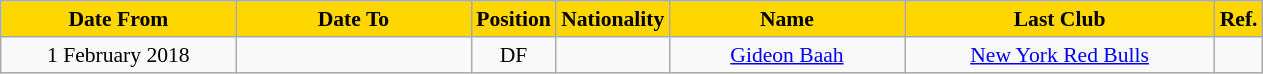<table class="wikitable"  style="text-align:center; font-size:90%; ">
<tr>
<th style="background:#FFD700; color:#000000; width:150px;">Date From</th>
<th style="background:#FFD700; color:#000000; width:150px;">Date To</th>
<th style="background:#FFD700; color:#000000; width:50px;">Position</th>
<th style="background:#FFD700; color:#000000; width:50px;">Nationality</th>
<th style="background:#FFD700; color:#000000; width:150px;">Name</th>
<th style="background:#FFD700; color:#000000; width:200px;">Last Club</th>
<th style="background:#FFD700; color:#000000; width:25px;">Ref.</th>
</tr>
<tr>
<td>1 February 2018</td>
<td></td>
<td>DF</td>
<td></td>
<td><a href='#'>Gideon Baah</a></td>
<td><a href='#'>New York Red Bulls</a></td>
<td></td>
</tr>
</table>
